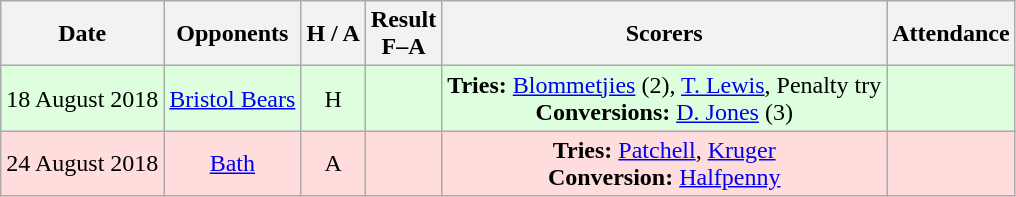<table class="wikitable" style="text-align:center">
<tr>
<th>Date</th>
<th>Opponents</th>
<th>H / A</th>
<th>Result<br>F–A</th>
<th>Scorers</th>
<th>Attendance</th>
</tr>
<tr bgcolor="ddffdd">
<td>18 August 2018</td>
<td><a href='#'>Bristol Bears</a></td>
<td>H</td>
<td></td>
<td><strong>Tries:</strong> <a href='#'>Blommetjies</a> (2), <a href='#'>T. Lewis</a>, Penalty try <br> <strong>Conversions:</strong> <a href='#'>D. Jones</a> (3)</td>
<td></td>
</tr>
<tr bgcolor="ffdddd">
<td>24 August 2018</td>
<td><a href='#'>Bath</a></td>
<td>A</td>
<td></td>
<td><strong>Tries:</strong> <a href='#'>Patchell</a>, <a href='#'>Kruger</a> <br> <strong>Conversion:</strong> <a href='#'>Halfpenny</a></td>
<td></td>
</tr>
</table>
